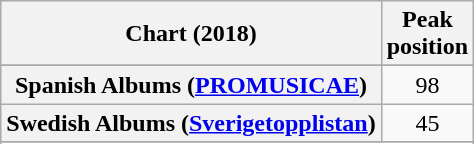<table class="wikitable sortable plainrowheaders" style="text-align:center">
<tr>
<th scope="col">Chart (2018)</th>
<th scope="col">Peak<br> position</th>
</tr>
<tr>
</tr>
<tr>
</tr>
<tr>
</tr>
<tr>
</tr>
<tr>
</tr>
<tr>
</tr>
<tr>
</tr>
<tr>
</tr>
<tr>
</tr>
<tr>
<th scope="row">Spanish Albums (<a href='#'>PROMUSICAE</a>)</th>
<td>98</td>
</tr>
<tr>
<th scope="row">Swedish Albums (<a href='#'>Sverigetopplistan</a>)</th>
<td>45</td>
</tr>
<tr>
</tr>
<tr>
</tr>
</table>
